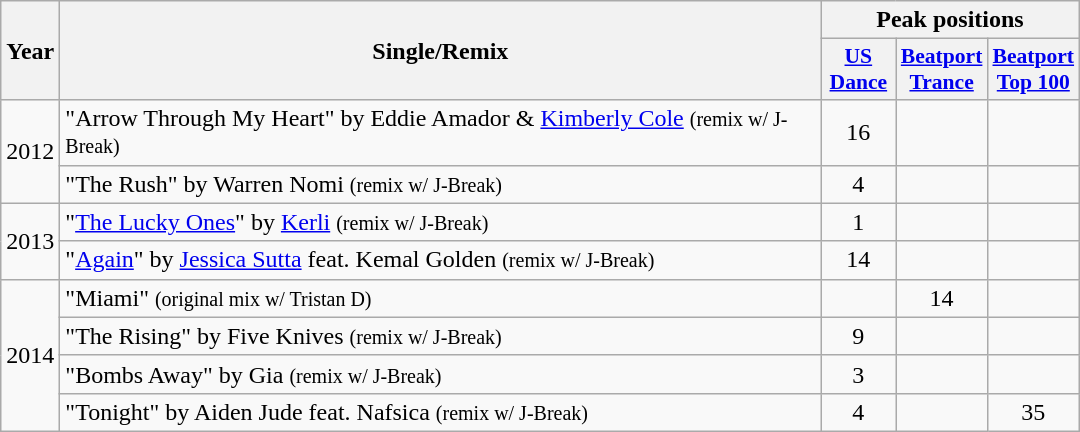<table class="wikitable">
<tr>
<th align="center" rowspan="2" width="10">Year</th>
<th align="center" rowspan="2" width="500">Single/Remix</th>
<th align="center" colspan="7" width="30">Peak positions</th>
</tr>
<tr>
<th scope="col" style="width:3em;font-size:90%;"><a href='#'>US Dance</a><br></th>
<th scope="col" style="width:3em;font-size:90%;"><a href='#'>Beatport Trance</a><br></th>
<th scope="col" style="width:3em;font-size:90%;"><a href='#'>Beatport Top 100</a><br></th>
</tr>
<tr>
<td align="center" rowspan="2">2012</td>
<td>"Arrow Through My Heart" by Eddie Amador & <a href='#'>Kimberly Cole</a> <small>(remix w/ J-Break)</small></td>
<td align="center">16</td>
<td align="center"></td>
<td align="center"></td>
</tr>
<tr>
<td>"The Rush" by Warren Nomi <small>(remix w/ J-Break)</small></td>
<td align="center">4</td>
<td align="center"></td>
<td align="center"></td>
</tr>
<tr>
<td align="center" rowspan="2">2013</td>
<td>"<a href='#'>The Lucky Ones</a>" by <a href='#'>Kerli</a> <small>(remix w/ J-Break)</small></td>
<td align="center">1</td>
<td align="center"></td>
<td align="center"></td>
</tr>
<tr>
<td>"<a href='#'>Again</a>" by <a href='#'>Jessica Sutta</a> feat. Kemal Golden <small>(remix w/ J-Break)</small></td>
<td align="center">14</td>
<td align="center"></td>
<td align="center"></td>
</tr>
<tr>
<td align="center" rowspan="4">2014</td>
<td>"Miami" <small>(original mix w/ Tristan D)</small></td>
<td align="center"></td>
<td align="center">14</td>
<td align="center"></td>
</tr>
<tr>
<td>"The Rising" by Five Knives <small>(remix w/ J-Break)</small></td>
<td align="center">9</td>
<td align="center"></td>
<td align="center"></td>
</tr>
<tr>
<td>"Bombs Away" by Gia <small>(remix w/ J-Break)</small></td>
<td align="center">3</td>
<td align="center"></td>
<td align="center"></td>
</tr>
<tr>
<td>"Tonight" by Aiden Jude feat. Nafsica <small>(remix w/ J-Break)</small></td>
<td align="center">4</td>
<td align="center"></td>
<td align="center">35</td>
</tr>
</table>
